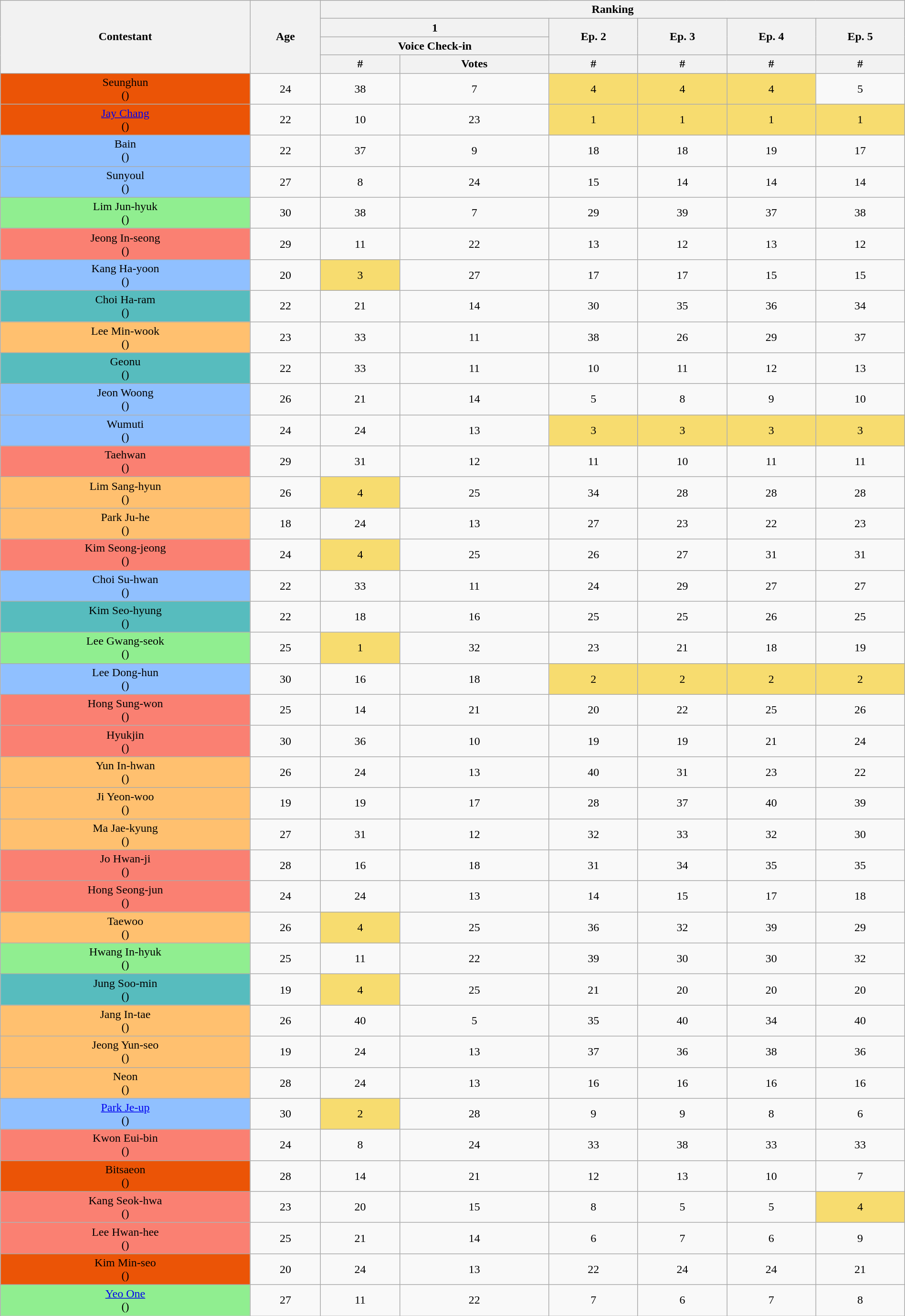<table class="wikitable sortable" style="text-align:center; width:100%">
<tr>
<th rowspan="4">Contestant</th>
<th rowspan="4">Age</th>
<th colspan="11">Ranking</th>
</tr>
<tr>
<th colspan="2"> 1</th>
<th rowspan="2">Ep. 2</th>
<th rowspan="2">Ep. 3</th>
<th rowspan="2">Ep. 4</th>
<th rowspan="2">Ep. 5</th>
</tr>
<tr>
<th colspan="2">Voice Check-in</th>
</tr>
<tr>
<th>#</th>
<th class="unsortable">Votes</th>
<th>#</th>
<th>#</th>
<th>#</th>
<th>#</th>
</tr>
<tr>
<td style="background:#EB5406">Seunghun<br>()</td>
<td>24</td>
<td>38</td>
<td>7</td>
<td style="background:#F7DC6F">4</td>
<td style="background:#F7DC6F">4</td>
<td style="background:#F7DC6F">4</td>
<td>5</td>
</tr>
<tr>
<td style="background:#EB5406"><a href='#'>Jay Chang</a><br>()</td>
<td>22</td>
<td>10</td>
<td>23</td>
<td style="background:#F7DC6F">1</td>
<td style="background:#F7DC6F">1</td>
<td style="background:#F7DC6F">1</td>
<td style="background:#F7DC6F">1</td>
</tr>
<tr>
<td style="background:#90C0FF">Bain<br>()</td>
<td>22</td>
<td>37</td>
<td>9</td>
<td>18</td>
<td>18</td>
<td>19</td>
<td>17</td>
</tr>
<tr>
<td style="background:#90C0FF">Sunyoul<br>()</td>
<td>27</td>
<td>8</td>
<td>24</td>
<td>15</td>
<td>14</td>
<td>14</td>
<td>14</td>
</tr>
<tr>
<td style="background:#90EE90">Lim Jun-hyuk<br>()</td>
<td>30</td>
<td>38</td>
<td>7</td>
<td>29</td>
<td>39</td>
<td>37</td>
<td>38</td>
</tr>
<tr>
<td style="background:salmon">Jeong In-seong<br>()</td>
<td>29</td>
<td>11</td>
<td>22</td>
<td>13</td>
<td>12</td>
<td>13</td>
<td>12</td>
</tr>
<tr>
<td style="background:#90C0FF">Kang Ha-yoon<br>()</td>
<td>20</td>
<td style="background:#F7DC6F">3</td>
<td>27</td>
<td>17</td>
<td>17</td>
<td>15</td>
<td>15</td>
</tr>
<tr>
<td style="background:#57BCBE">Choi Ha-ram<br>()</td>
<td>22</td>
<td>21</td>
<td>14</td>
<td>30</td>
<td>35</td>
<td>36</td>
<td>34</td>
</tr>
<tr>
<td style="background:#FFC06F">Lee Min-wook<br>()</td>
<td>23</td>
<td>33</td>
<td>11</td>
<td>38</td>
<td>26</td>
<td>29</td>
<td>37</td>
</tr>
<tr>
<td style="background:#57BCBE">Geonu<br>()</td>
<td>22</td>
<td>33</td>
<td>11</td>
<td>10</td>
<td>11</td>
<td>12</td>
<td>13</td>
</tr>
<tr>
<td style="background:#90C0FF">Jeon Woong<br>()</td>
<td>26</td>
<td>21</td>
<td>14</td>
<td>5</td>
<td>8</td>
<td>9</td>
<td>10</td>
</tr>
<tr>
<td style="background:#90C0FF">Wumuti<br>()</td>
<td>24</td>
<td>24</td>
<td>13</td>
<td style="background:#F7DC6F">3</td>
<td style="background:#F7DC6F">3</td>
<td style="background:#F7DC6F">3</td>
<td style="background:#F7DC6F">3</td>
</tr>
<tr>
<td style="background:salmon">Taehwan<br>()</td>
<td>29</td>
<td>31</td>
<td>12</td>
<td>11</td>
<td>10</td>
<td>11</td>
<td>11</td>
</tr>
<tr>
<td style="background:#FFC06F">Lim Sang-hyun<br>()</td>
<td>26</td>
<td style="background:#F7DC6F">4</td>
<td>25</td>
<td>34</td>
<td>28</td>
<td>28</td>
<td>28</td>
</tr>
<tr>
<td style="background:#FFC06F">Park Ju-he<br>()</td>
<td>18</td>
<td>24</td>
<td>13</td>
<td>27</td>
<td>23</td>
<td>22</td>
<td>23</td>
</tr>
<tr>
<td style="background:salmon">Kim Seong-jeong<br>()</td>
<td>24</td>
<td style="background:#F7DC6F">4</td>
<td>25</td>
<td>26</td>
<td>27</td>
<td>31</td>
<td>31</td>
</tr>
<tr>
<td style="background:#90C0FF">Choi Su-hwan<br>()</td>
<td>22</td>
<td>33</td>
<td>11</td>
<td>24</td>
<td>29</td>
<td>27</td>
<td>27</td>
</tr>
<tr>
<td style="background:#57BCBE">Kim Seo-hyung<br>()</td>
<td>22</td>
<td>18</td>
<td>16</td>
<td>25</td>
<td>25</td>
<td>26</td>
<td>25</td>
</tr>
<tr>
<td style="background:#90EE90">Lee Gwang-seok<br>()</td>
<td>25</td>
<td style="background:#F7DC6F">1</td>
<td>32</td>
<td>23</td>
<td>21</td>
<td>18</td>
<td>19</td>
</tr>
<tr>
<td style="background:#90C0FF">Lee Dong-hun<br>()</td>
<td>30</td>
<td>16</td>
<td>18</td>
<td style="background:#F7DC6F">2</td>
<td style="background:#F7DC6F">2</td>
<td style="background:#F7DC6F">2</td>
<td style="background:#F7DC6F">2</td>
</tr>
<tr>
<td style="background:salmon">Hong Sung-won<br>()</td>
<td>25</td>
<td>14</td>
<td>21</td>
<td>20</td>
<td>22</td>
<td>25</td>
<td>26</td>
</tr>
<tr>
<td style="background:salmon">Hyukjin<br>()</td>
<td>30</td>
<td>36</td>
<td>10</td>
<td>19</td>
<td>19</td>
<td>21</td>
<td>24</td>
</tr>
<tr>
<td style="background:#FFC06F">Yun In-hwan<br>()</td>
<td>26</td>
<td>24</td>
<td>13</td>
<td>40</td>
<td>31</td>
<td>23</td>
<td>22</td>
</tr>
<tr>
<td style="background:#FFC06F">Ji Yeon-woo<br>()</td>
<td>19</td>
<td>19</td>
<td>17</td>
<td>28</td>
<td>37</td>
<td>40</td>
<td>39</td>
</tr>
<tr>
<td style="background:#FFC06F">Ma Jae-kyung<br>()</td>
<td>27</td>
<td>31</td>
<td>12</td>
<td>32</td>
<td>33</td>
<td>32</td>
<td>30</td>
</tr>
<tr>
<td style="background:salmon">Jo Hwan-ji<br>()</td>
<td>28</td>
<td>16</td>
<td>18</td>
<td>31</td>
<td>34</td>
<td>35</td>
<td>35</td>
</tr>
<tr>
<td style="background:salmon">Hong Seong-jun<br>()</td>
<td>24</td>
<td>24</td>
<td>13</td>
<td>14</td>
<td>15</td>
<td>17</td>
<td>18</td>
</tr>
<tr>
<td style="background:#FFC06F">Taewoo<br>()</td>
<td>26</td>
<td style="background:#F7DC6F">4</td>
<td>25</td>
<td>36</td>
<td>32</td>
<td>39</td>
<td>29</td>
</tr>
<tr>
<td style="background:#90EE90">Hwang In-hyuk<br>()</td>
<td>25</td>
<td>11</td>
<td>22</td>
<td>39</td>
<td>30</td>
<td>30</td>
<td>32</td>
</tr>
<tr>
<td style="background:#57BCBE">Jung Soo-min<br>()</td>
<td>19</td>
<td style="background:#F7DC6F">4</td>
<td>25</td>
<td>21</td>
<td>20</td>
<td>20</td>
<td>20</td>
</tr>
<tr>
<td style="background:#FFC06F">Jang In-tae<br>()</td>
<td>26</td>
<td>40</td>
<td>5</td>
<td>35</td>
<td>40</td>
<td>34</td>
<td>40</td>
</tr>
<tr>
<td style="background:#FFC06F">Jeong Yun-seo<br>()</td>
<td>19</td>
<td>24</td>
<td>13</td>
<td>37</td>
<td>36</td>
<td>38</td>
<td>36</td>
</tr>
<tr>
<td style="background:#FFC06F">Neon<br>()</td>
<td>28</td>
<td>24</td>
<td>13</td>
<td>16</td>
<td>16</td>
<td>16</td>
<td>16</td>
</tr>
<tr>
<td style="background:#90C0FF"><a href='#'>Park Je-up</a><br>()</td>
<td>30</td>
<td style="background:#F7DC6F">2</td>
<td>28</td>
<td>9</td>
<td>9</td>
<td>8</td>
<td>6</td>
</tr>
<tr>
<td style="background:salmon">Kwon Eui-bin<br>()</td>
<td>24</td>
<td>8</td>
<td>24</td>
<td>33</td>
<td>38</td>
<td>33</td>
<td>33</td>
</tr>
<tr>
<td style="background:#EB5406">Bitsaeon<br>()</td>
<td>28</td>
<td>14</td>
<td>21</td>
<td>12</td>
<td>13</td>
<td>10</td>
<td>7</td>
</tr>
<tr>
<td style="background:salmon">Kang Seok-hwa<br>()</td>
<td>23</td>
<td>20</td>
<td>15</td>
<td>8</td>
<td>5</td>
<td>5</td>
<td style="background:#F7DC6F">4</td>
</tr>
<tr>
<td style="background:salmon">Lee Hwan-hee<br>()</td>
<td>25</td>
<td>21</td>
<td>14</td>
<td>6</td>
<td>7</td>
<td>6</td>
<td>9</td>
</tr>
<tr>
<td style="background:#EB5406">Kim Min-seo<br>()</td>
<td>20</td>
<td>24</td>
<td>13</td>
<td>22</td>
<td>24</td>
<td>24</td>
<td>21</td>
</tr>
<tr>
<td style="background:#90EE90"><a href='#'>Yeo One</a><br>()</td>
<td>27</td>
<td>11</td>
<td>22</td>
<td>7</td>
<td>6</td>
<td>7</td>
<td>8</td>
</tr>
</table>
